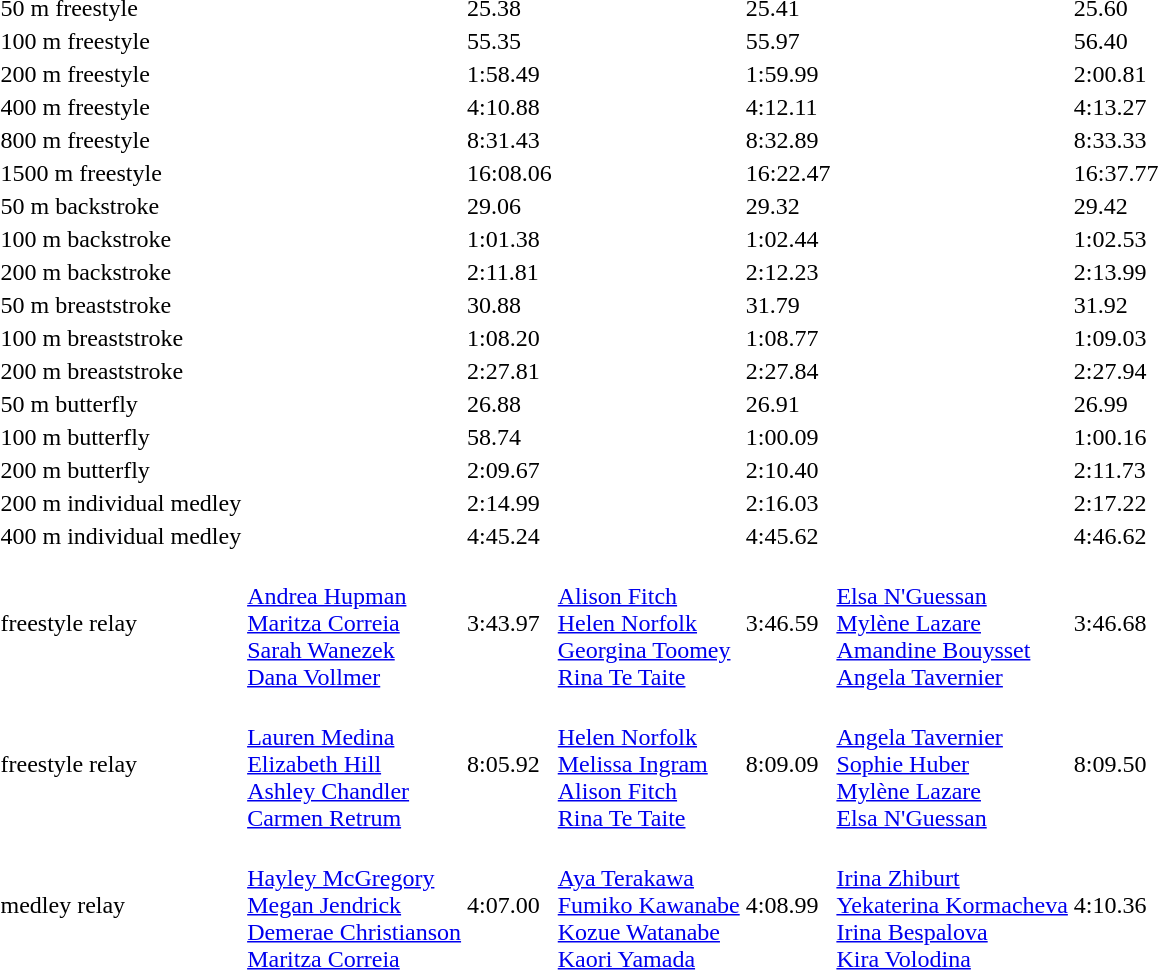<table>
<tr>
<td>50 m freestyle</td>
<td></td>
<td>25.38</td>
<td></td>
<td>25.41</td>
<td></td>
<td>25.60</td>
</tr>
<tr>
<td>100 m freestyle</td>
<td></td>
<td>55.35</td>
<td></td>
<td>55.97</td>
<td></td>
<td>56.40</td>
</tr>
<tr>
<td>200 m freestyle</td>
<td></td>
<td>1:58.49</td>
<td></td>
<td>1:59.99</td>
<td></td>
<td>2:00.81</td>
</tr>
<tr>
<td>400 m freestyle</td>
<td></td>
<td>4:10.88</td>
<td></td>
<td>4:12.11</td>
<td></td>
<td>4:13.27</td>
</tr>
<tr>
<td>800 m freestyle</td>
<td></td>
<td>8:31.43</td>
<td></td>
<td>8:32.89</td>
<td></td>
<td>8:33.33</td>
</tr>
<tr>
<td>1500 m freestyle</td>
<td></td>
<td>16:08.06</td>
<td></td>
<td>16:22.47</td>
<td></td>
<td>16:37.77</td>
</tr>
<tr>
<td>50 m backstroke</td>
<td></td>
<td>29.06</td>
<td></td>
<td>29.32</td>
<td></td>
<td>29.42</td>
</tr>
<tr>
<td>100 m backstroke</td>
<td></td>
<td>1:01.38</td>
<td></td>
<td>1:02.44</td>
<td></td>
<td>1:02.53</td>
</tr>
<tr>
<td>200 m backstroke</td>
<td></td>
<td>2:11.81</td>
<td></td>
<td>2:12.23</td>
<td></td>
<td>2:13.99</td>
</tr>
<tr>
<td>50 m breaststroke</td>
<td></td>
<td>30.88</td>
<td></td>
<td>31.79</td>
<td></td>
<td>31.92</td>
</tr>
<tr>
<td>100 m breaststroke</td>
<td></td>
<td>1:08.20</td>
<td></td>
<td>1:08.77</td>
<td></td>
<td>1:09.03</td>
</tr>
<tr>
<td>200 m breaststroke</td>
<td></td>
<td>2:27.81</td>
<td></td>
<td>2:27.84</td>
<td></td>
<td>2:27.94</td>
</tr>
<tr>
<td>50 m butterfly</td>
<td></td>
<td>26.88</td>
<td></td>
<td>26.91</td>
<td></td>
<td>26.99</td>
</tr>
<tr>
<td>100 m butterfly</td>
<td></td>
<td>58.74</td>
<td></td>
<td>1:00.09</td>
<td></td>
<td>1:00.16</td>
</tr>
<tr>
<td>200 m butterfly</td>
<td></td>
<td>2:09.67</td>
<td></td>
<td>2:10.40</td>
<td></td>
<td>2:11.73</td>
</tr>
<tr>
<td>200 m individual medley</td>
<td></td>
<td>2:14.99</td>
<td></td>
<td>2:16.03</td>
<td></td>
<td>2:17.22</td>
</tr>
<tr>
<td>400 m individual medley</td>
<td></td>
<td>4:45.24</td>
<td></td>
<td>4:45.62</td>
<td></td>
<td>4:46.62</td>
</tr>
<tr>
<td> freestyle relay</td>
<td><br><a href='#'>Andrea Hupman</a><br><a href='#'>Maritza Correia</a><br><a href='#'>Sarah Wanezek</a><br><a href='#'>Dana Vollmer</a></td>
<td>3:43.97</td>
<td><br><a href='#'>Alison Fitch</a><br><a href='#'>Helen Norfolk</a><br><a href='#'>Georgina Toomey</a><br><a href='#'>Rina Te Taite</a></td>
<td>3:46.59</td>
<td><br><a href='#'>Elsa N'Guessan</a><br><a href='#'>Mylène Lazare</a><br><a href='#'>Amandine Bouysset</a><br><a href='#'>Angela Tavernier</a></td>
<td>3:46.68</td>
</tr>
<tr>
<td> freestyle relay</td>
<td><br><a href='#'>Lauren Medina</a><br><a href='#'>Elizabeth Hill</a><br><a href='#'>Ashley Chandler</a><br><a href='#'>Carmen Retrum</a></td>
<td>8:05.92</td>
<td><br><a href='#'>Helen Norfolk</a><br><a href='#'>Melissa Ingram</a><br><a href='#'>Alison Fitch</a><br><a href='#'>Rina Te Taite</a></td>
<td>8:09.09</td>
<td><br><a href='#'>Angela Tavernier</a><br><a href='#'>Sophie Huber</a><br><a href='#'>Mylène Lazare</a><br><a href='#'>Elsa N'Guessan</a></td>
<td>8:09.50</td>
</tr>
<tr>
<td> medley relay</td>
<td><br><a href='#'>Hayley McGregory</a><br><a href='#'>Megan Jendrick</a><br><a href='#'>Demerae Christianson</a><br><a href='#'>Maritza Correia</a></td>
<td>4:07.00</td>
<td><br><a href='#'>Aya Terakawa</a><br><a href='#'>Fumiko Kawanabe</a><br><a href='#'>Kozue Watanabe</a><br><a href='#'>Kaori Yamada</a></td>
<td>4:08.99</td>
<td><br><a href='#'>Irina Zhiburt</a><br><a href='#'>Yekaterina Kormacheva</a><br><a href='#'>Irina Bespalova</a><br><a href='#'>Kira Volodina</a></td>
<td>4:10.36</td>
</tr>
</table>
